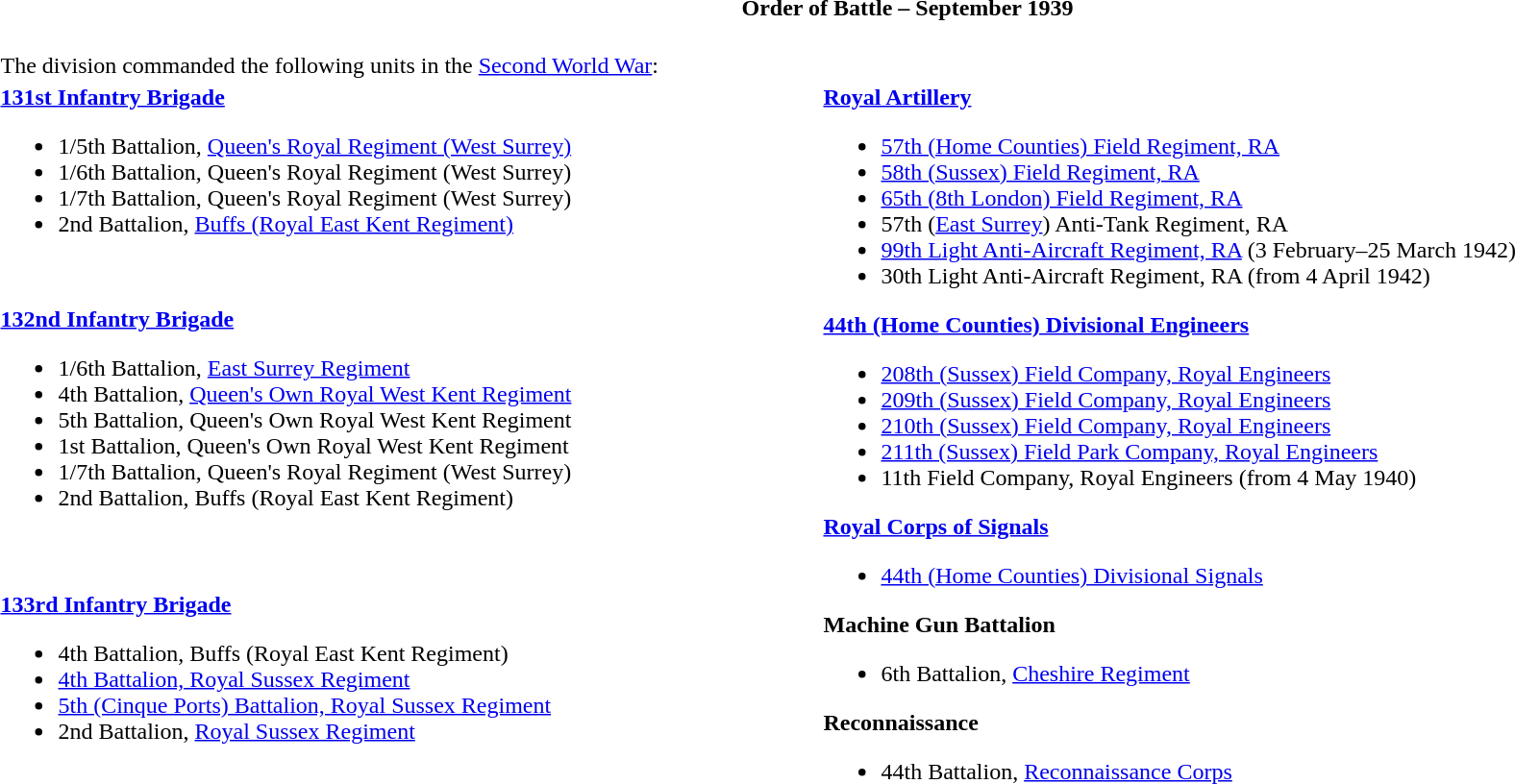<table class="toccolours collapsible" style="width:100%; background:transparent;">
<tr>
<th colspan=2>Order of Battle – September 1939</th>
</tr>
<tr>
<td colspan=2><br>The division commanded the following units in the <a href='#'>Second World War</a>:</td>
</tr>
<tr valign=top>
<td><strong><a href='#'>131st Infantry Brigade</a></strong><br><ul><li>1/5th Battalion, <a href='#'>Queen's Royal Regiment (West Surrey)</a></li><li>1/6th Battalion, Queen's Royal Regiment (West Surrey)</li><li>1/7th Battalion, Queen's Royal Regiment (West Surrey)</li><li>2nd Battalion, <a href='#'>Buffs (Royal East Kent Regiment)</a></li></ul></td>
<td rowspan=3><strong><a href='#'>Royal Artillery</a></strong><br><ul><li><a href='#'>57th (Home Counties) Field Regiment, RA</a></li><li><a href='#'>58th (Sussex) Field Regiment, RA</a></li><li><a href='#'>65th (8th London) Field Regiment, RA</a></li><li>57th (<a href='#'>East Surrey</a>) Anti-Tank Regiment, RA</li><li><a href='#'>99th Light Anti-Aircraft Regiment, RA</a> (3 February–25 March 1942)</li><li>30th Light Anti-Aircraft Regiment, RA (from 4 April 1942)</li></ul><strong><a href='#'>44th (Home Counties) Divisional Engineers</a></strong><ul><li><a href='#'>208th (Sussex) Field Company, Royal Engineers</a></li><li><a href='#'>209th (Sussex) Field Company, Royal Engineers</a></li><li><a href='#'>210th (Sussex) Field Company, Royal Engineers</a></li><li><a href='#'>211th (Sussex) Field Park Company, Royal Engineers</a></li><li>11th Field Company, Royal Engineers (from 4 May 1940)</li></ul><strong><a href='#'>Royal Corps of Signals</a></strong><ul><li><a href='#'>44th (Home Counties) Divisional Signals</a></li></ul><strong>Machine Gun Battalion</strong><ul><li>6th Battalion, <a href='#'>Cheshire Regiment</a></li></ul><strong>Reconnaissance</strong><ul><li>44th Battalion, <a href='#'>Reconnaissance Corps</a></li></ul></td>
</tr>
<tr valign=top>
<td><strong><a href='#'>132nd Infantry Brigade</a></strong><br><ul><li>1/6th Battalion, <a href='#'>East Surrey Regiment</a></li><li>4th Battalion, <a href='#'>Queen's Own Royal West Kent Regiment</a></li><li>5th Battalion, Queen's Own Royal West Kent Regiment</li><li>1st Battalion, Queen's Own Royal West Kent Regiment</li><li>1/7th Battalion, Queen's Royal Regiment (West Surrey)</li><li>2nd Battalion, Buffs (Royal East Kent Regiment)</li></ul></td>
</tr>
<tr valign=top>
<td><strong><a href='#'>133rd Infantry Brigade</a></strong><br><ul><li>4th Battalion, Buffs (Royal East Kent Regiment)</li><li><a href='#'>4th Battalion, Royal Sussex Regiment</a></li><li><a href='#'>5th (Cinque Ports) Battalion, Royal Sussex Regiment</a></li><li>2nd Battalion, <a href='#'>Royal Sussex Regiment</a></li></ul></td>
</tr>
<tr>
<td></td>
</tr>
</table>
